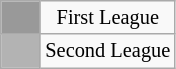<table class="wikitable" style="text-align: center; font-size:85%">
<tr>
<th style="width:20px; background:#999999;"></th>
<td>First League</td>
</tr>
<tr>
<td style="background:#b3b3b3;"></td>
<td>Second League</td>
</tr>
</table>
